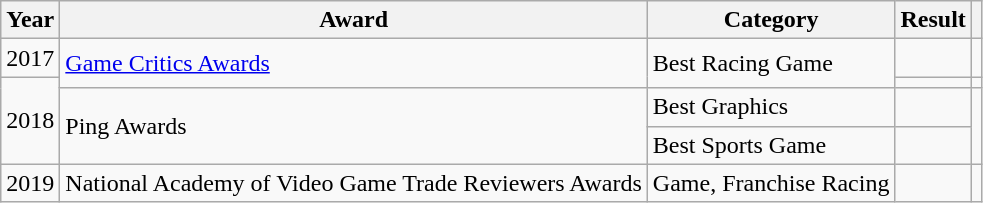<table class="wikitable sortable">
<tr>
<th>Year</th>
<th>Award</th>
<th>Category</th>
<th>Result</th>
<th></th>
</tr>
<tr>
<td style="text-align:center;" rowspan="1">2017</td>
<td rowspan="2"><a href='#'>Game Critics Awards</a></td>
<td rowspan="2">Best Racing Game</td>
<td></td>
<td style="text-align:center;"></td>
</tr>
<tr>
<td style="text-align:center;" rowspan="3">2018</td>
<td></td>
<td style="text-align:center;"></td>
</tr>
<tr>
<td rowspan="2">Ping Awards</td>
<td>Best Graphics</td>
<td></td>
<td rowspan="2" style="text-align:center;"></td>
</tr>
<tr>
<td>Best Sports Game</td>
<td></td>
</tr>
<tr>
<td style="text-align:center;" rowspan="1">2019</td>
<td>National Academy of Video Game Trade Reviewers Awards</td>
<td>Game, Franchise Racing</td>
<td></td>
<td style="text-align:center;"></td>
</tr>
</table>
